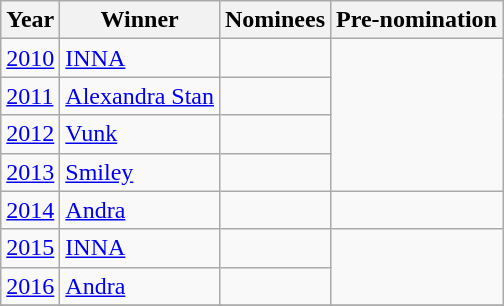<table class="wikitable">
<tr>
<th>Year</th>
<th>Winner</th>
<th>Nominees</th>
<th>Pre-nomination</th>
</tr>
<tr>
<td><a href='#'>2010</a></td>
<td><a href='#'>INNA</a></td>
<td></td>
<td rowspan=4></td>
</tr>
<tr>
<td><a href='#'>2011</a></td>
<td><a href='#'>Alexandra Stan</a></td>
<td></td>
</tr>
<tr>
<td><a href='#'>2012</a></td>
<td><a href='#'>Vunk</a></td>
<td></td>
</tr>
<tr>
<td><a href='#'>2013</a></td>
<td><a href='#'>Smiley</a></td>
<td></td>
</tr>
<tr>
<td><a href='#'>2014</a></td>
<td><a href='#'>Andra</a></td>
<td></td>
<td><br></td>
</tr>
<tr>
<td><a href='#'>2015</a></td>
<td><a href='#'>INNA</a></td>
<td></td>
<td rowspan=2></td>
</tr>
<tr>
<td><a href='#'>2016</a></td>
<td><a href='#'>Andra</a></td>
<td></td>
</tr>
<tr>
</tr>
</table>
